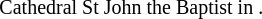<table align="center" cellpadding=0px cellspacing=5px>
<tr>
<td></td>
<td></td>
</tr>
<tr>
<td><small>Cathedral St John the Baptist in .</small></td>
</tr>
</table>
